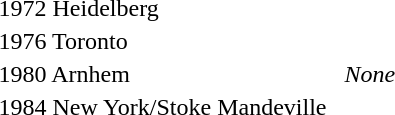<table>
<tr>
<td>1972 Heidelberg <br></td>
<td></td>
<td></td>
<td></td>
</tr>
<tr>
<td>1976 Toronto <br></td>
<td></td>
<td></td>
<td></td>
</tr>
<tr>
<td>1980 Arnhem <br></td>
<td></td>
<td></td>
<td><em>None</em></td>
</tr>
<tr>
<td>1984 New York/Stoke Mandeville <br></td>
<td></td>
<td></td>
<td></td>
</tr>
</table>
